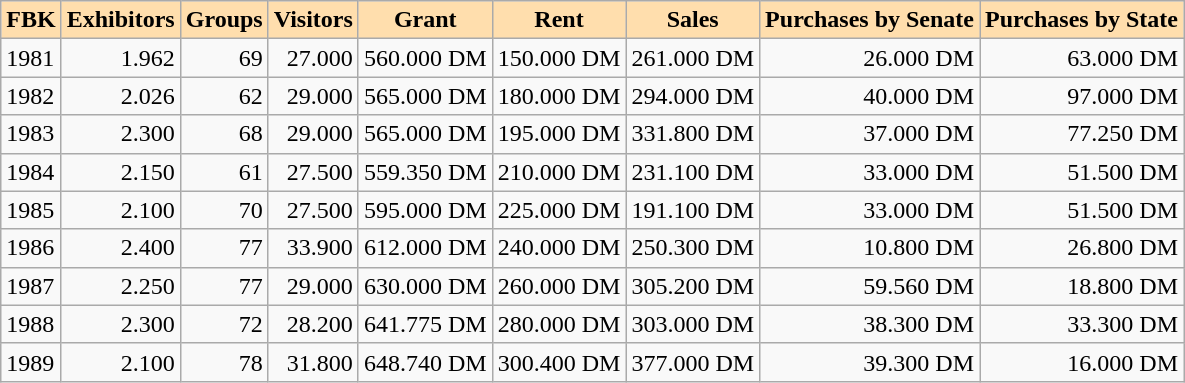<table class="wikitable sortable mw-datatable" style="text-align:right;">
<tr>
<th style="background-color: #ffdead;">FBK</th>
<th style="background-color: #ffdead;">Exhibitors</th>
<th style="background-color: #ffdead;">Groups</th>
<th style="background-color: #ffdead;">Visitors</th>
<th style="background-color: #ffdead;">Grant</th>
<th style="background-color: #ffdead;">Rent</th>
<th style="background-color: #ffdead;">Sales</th>
<th style="background-color: #ffdead;">Purchases by Senate</th>
<th style="background-color: #ffdead;">Purchases by State</th>
</tr>
<tr>
<td style="text-align:left;">1981</td>
<td>1.962</td>
<td>69</td>
<td>27.000</td>
<td>560.000 DM</td>
<td>150.000 DM</td>
<td>261.000 DM</td>
<td>26.000 DM</td>
<td>63.000 DM</td>
</tr>
<tr>
<td style="text-align:left;">1982</td>
<td>2.026</td>
<td>62</td>
<td>29.000</td>
<td>565.000 DM</td>
<td>180.000 DM</td>
<td>294.000 DM</td>
<td>40.000 DM</td>
<td>97.000 DM</td>
</tr>
<tr>
<td style="text-align:left;">1983</td>
<td>2.300</td>
<td>68</td>
<td>29.000</td>
<td>565.000 DM</td>
<td>195.000 DM</td>
<td>331.800 DM</td>
<td>37.000 DM</td>
<td>77.250 DM</td>
</tr>
<tr>
<td style="text-align:left;">1984</td>
<td>2.150</td>
<td>61</td>
<td>27.500</td>
<td>559.350 DM</td>
<td>210.000 DM</td>
<td>231.100 DM</td>
<td>33.000 DM</td>
<td>51.500 DM</td>
</tr>
<tr>
<td style="text-align:left;">1985</td>
<td>2.100</td>
<td>70</td>
<td>27.500</td>
<td>595.000 DM</td>
<td>225.000 DM</td>
<td>191.100 DM</td>
<td>33.000 DM</td>
<td>51.500 DM</td>
</tr>
<tr>
<td style="text-align:left;">1986</td>
<td>2.400</td>
<td>77</td>
<td>33.900</td>
<td>612.000 DM</td>
<td>240.000 DM</td>
<td>250.300 DM</td>
<td>10.800 DM</td>
<td>26.800 DM</td>
</tr>
<tr>
<td style="text-align:left;">1987</td>
<td>2.250</td>
<td>77</td>
<td>29.000</td>
<td>630.000 DM</td>
<td>260.000 DM</td>
<td>305.200 DM</td>
<td>59.560 DM</td>
<td>18.800 DM</td>
</tr>
<tr>
<td style="text-align:left;">1988</td>
<td>2.300</td>
<td>72</td>
<td>28.200</td>
<td>641.775 DM</td>
<td>280.000 DM</td>
<td>303.000 DM</td>
<td>38.300 DM</td>
<td>33.300 DM</td>
</tr>
<tr>
<td style="text-align:left;">1989</td>
<td>2.100</td>
<td>78</td>
<td>31.800</td>
<td>648.740 DM</td>
<td>300.400 DM</td>
<td>377.000 DM</td>
<td>39.300 DM</td>
<td>16.000 DM</td>
</tr>
</table>
